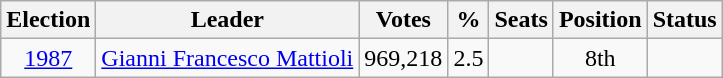<table class="wikitable" style="text-align:center">
<tr>
<th>Election</th>
<th>Leader</th>
<th>Votes</th>
<th>%</th>
<th>Seats</th>
<th>Position</th>
<th>Status</th>
</tr>
<tr>
<td><a href='#'>1987</a></td>
<td><a href='#'>Gianni Francesco Mattioli</a></td>
<td>969,218</td>
<td>2.5</td>
<td></td>
<td>8th</td>
<td></td>
</tr>
</table>
